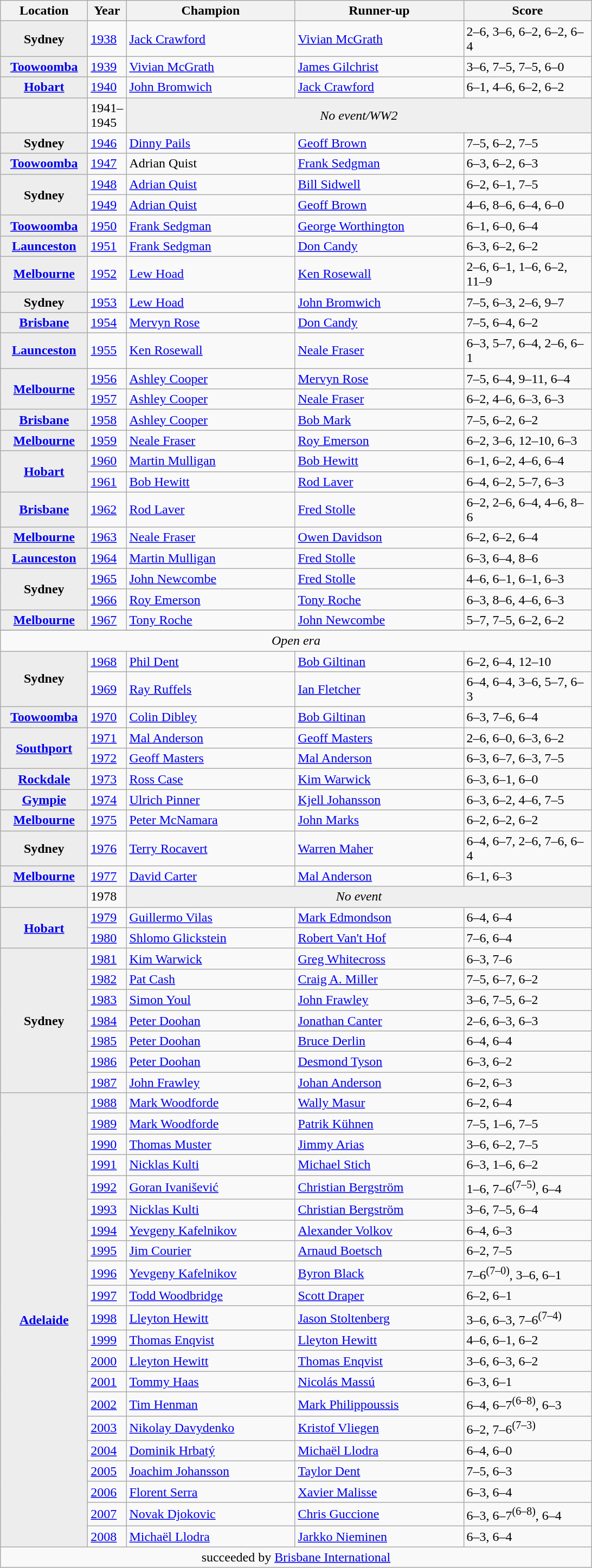<table class="wikitable plainrowheaders">
<tr>
<th style="width:100px">Location</th>
<th style="width:40px">Year</th>
<th style="width:200px">Champion</th>
<th style="width:200px">Runner-up</th>
<th style="width:150px" class="unsortable">Score</th>
</tr>
<tr>
<th scope="row" rowspan="1" style="background:#ededed">Sydney</th>
<td><a href='#'>1938</a></td>
<td>  <a href='#'>Jack Crawford</a></td>
<td>  <a href='#'>Vivian McGrath</a></td>
<td>2–6, 3–6, 6–2, 6–2, 6–4</td>
</tr>
<tr>
<th scope="row" rowspan="1" style="background:#ededed"><a href='#'>Toowoomba</a></th>
<td><a href='#'>1939</a></td>
<td> <a href='#'>Vivian McGrath</a></td>
<td> <a href='#'>James Gilchrist</a></td>
<td>3–6, 7–5, 7–5, 6–0</td>
</tr>
<tr>
<th scope="row" rowspan="1" style="background:#ededed"><a href='#'>Hobart</a></th>
<td><a href='#'>1940</a></td>
<td> <a href='#'>John Bromwich</a></td>
<td>  <a href='#'>Jack Crawford</a></td>
<td>6–1, 4–6, 6–2, 6–2</td>
</tr>
<tr>
<td style="background:#efefef"></td>
<td>1941–1945</td>
<td colspan=3 align=center style="background:#efefef"><em>No event/WW2</em></td>
</tr>
<tr>
<th scope="row" rowspan="1" style="background:#ededed">Sydney</th>
<td><a href='#'>1946</a></td>
<td>  <a href='#'>Dinny Pails</a></td>
<td> <a href='#'>Geoff Brown</a></td>
<td>7–5, 6–2, 7–5</td>
</tr>
<tr>
<th scope="row" rowspan="1" style="background:#ededed"><a href='#'>Toowoomba</a></th>
<td><a href='#'>1947</a></td>
<td> Adrian Quist</td>
<td>  <a href='#'>Frank Sedgman</a></td>
<td>6–3, 6–2, 6–3</td>
</tr>
<tr>
<th scope="row"  rowspan="2" style="background:#ededed">Sydney</th>
<td><a href='#'>1948</a></td>
<td> <a href='#'>Adrian Quist</a></td>
<td> <a href='#'>Bill Sidwell</a></td>
<td>6–2, 6–1, 7–5</td>
</tr>
<tr>
<td><a href='#'>1949</a></td>
<td> <a href='#'>Adrian Quist</a></td>
<td> <a href='#'>Geoff Brown</a></td>
<td>4–6, 8–6, 6–4, 6–0</td>
</tr>
<tr>
<th scope="row" rowspan="1" style="background:#ededed"><a href='#'>Toowoomba</a></th>
<td><a href='#'>1950</a></td>
<td> <a href='#'>Frank Sedgman</a></td>
<td> <a href='#'>George Worthington</a></td>
<td>6–1, 6–0, 6–4</td>
</tr>
<tr>
<th scope="row" rowspan="1" style="background:#ededed"><a href='#'>Launceston</a></th>
<td><a href='#'>1951</a></td>
<td> <a href='#'>Frank Sedgman</a></td>
<td> <a href='#'>Don Candy</a></td>
<td>6–3, 6–2, 6–2</td>
</tr>
<tr>
<th scope="row" rowspan="1" style="background:#ededed"><a href='#'>Melbourne</a></th>
<td><a href='#'>1952</a></td>
<td> <a href='#'>Lew Hoad</a></td>
<td> <a href='#'>Ken Rosewall</a></td>
<td>2–6, 6–1, 1–6, 6–2, 11–9</td>
</tr>
<tr>
<th scope="row" rowspan="1" style="background:#ededed">Sydney</th>
<td><a href='#'>1953</a></td>
<td> <a href='#'>Lew Hoad</a></td>
<td> <a href='#'>John Bromwich</a></td>
<td>7–5, 6–3, 2–6, 9–7</td>
</tr>
<tr>
<th scope="row" rowspan="1" style="background:#ededed"><a href='#'>Brisbane</a></th>
<td><a href='#'>1954</a></td>
<td> <a href='#'>Mervyn Rose</a></td>
<td> <a href='#'>Don Candy</a></td>
<td>7–5, 6–4, 6–2</td>
</tr>
<tr>
<th scope="row" rowspan="1" style="background:#ededed"><a href='#'>Launceston</a></th>
<td><a href='#'>1955</a></td>
<td> <a href='#'>Ken Rosewall</a></td>
<td> <a href='#'>Neale Fraser</a></td>
<td>6–3, 5–7, 6–4, 2–6, 6–1</td>
</tr>
<tr>
<th scope="row"  rowspan="2" style="background:#ededed"><a href='#'>Melbourne</a></th>
<td><a href='#'>1956</a></td>
<td> <a href='#'>Ashley Cooper</a></td>
<td> <a href='#'>Mervyn Rose</a></td>
<td>7–5, 6–4, 9–11, 6–4</td>
</tr>
<tr>
<td><a href='#'>1957</a></td>
<td> <a href='#'>Ashley Cooper</a></td>
<td> <a href='#'>Neale Fraser</a></td>
<td>6–2, 4–6, 6–3, 6–3</td>
</tr>
<tr>
<th scope="row" rowspan="1" style="background:#ededed"><a href='#'>Brisbane</a></th>
<td><a href='#'>1958</a></td>
<td> <a href='#'>Ashley Cooper</a></td>
<td> <a href='#'>Bob Mark</a></td>
<td>7–5, 6–2, 6–2</td>
</tr>
<tr>
<th scope="row" rowspan="1" style="background:#ededed"><a href='#'>Melbourne</a></th>
<td><a href='#'>1959</a></td>
<td> <a href='#'>Neale Fraser</a></td>
<td> <a href='#'>Roy Emerson</a></td>
<td>6–2, 3–6, 12–10, 6–3</td>
</tr>
<tr>
<th scope="row"  rowspan="2" style="background:#ededed"><a href='#'>Hobart</a></th>
<td><a href='#'>1960</a></td>
<td> <a href='#'>Martin Mulligan</a></td>
<td> <a href='#'>Bob Hewitt</a></td>
<td>6–1, 6–2, 4–6, 6–4</td>
</tr>
<tr>
<td><a href='#'>1961</a></td>
<td> <a href='#'>Bob Hewitt</a></td>
<td> <a href='#'>Rod Laver</a></td>
<td>6–4, 6–2, 5–7, 6–3</td>
</tr>
<tr>
<th scope="row" rowspan="1" style="background:#ededed"><a href='#'>Brisbane</a></th>
<td><a href='#'>1962</a></td>
<td> <a href='#'>Rod Laver</a></td>
<td> <a href='#'>Fred Stolle</a></td>
<td>6–2, 2–6, 6–4, 4–6, 8–6</td>
</tr>
<tr>
<th scope="row" rowspan="1" style="background:#ededed"><a href='#'>Melbourne</a></th>
<td><a href='#'>1963</a></td>
<td> <a href='#'>Neale Fraser</a></td>
<td> <a href='#'>Owen Davidson</a></td>
<td>6–2, 6–2, 6–4</td>
</tr>
<tr>
<th scope="row" rowspan="1" style="background:#ededed"><a href='#'>Launceston</a></th>
<td><a href='#'>1964</a></td>
<td> <a href='#'>Martin Mulligan</a></td>
<td> <a href='#'>Fred Stolle</a></td>
<td>6–3, 6–4, 8–6</td>
</tr>
<tr>
<th scope="row" rowspan="2" style="background:#ededed">Sydney</th>
<td><a href='#'>1965</a></td>
<td> <a href='#'>John Newcombe</a></td>
<td> <a href='#'>Fred Stolle</a></td>
<td>4–6, 6–1, 6–1, 6–3</td>
</tr>
<tr>
<td><a href='#'>1966</a></td>
<td> <a href='#'>Roy Emerson</a></td>
<td> <a href='#'>Tony Roche</a></td>
<td>6–3, 8–6, 4–6, 6–3</td>
</tr>
<tr>
<th scope="row" rowspan="1" style="background:#ededed"><a href='#'>Melbourne</a></th>
<td><a href='#'>1967</a></td>
<td> <a href='#'>Tony Roche</a></td>
<td> <a href='#'>John Newcombe</a></td>
<td>5–7, 7–5, 6–2, 6–2</td>
</tr>
<tr>
</tr>
<tr>
<td colspan=10 align=center><em>Open era</em></td>
</tr>
<tr>
<th scope="row"  rowspan="2" style="background:#ededed">Sydney</th>
<td><a href='#'>1968</a></td>
<td> <a href='#'>Phil Dent</a></td>
<td> <a href='#'>Bob Giltinan</a></td>
<td>6–2, 6–4, 12–10</td>
</tr>
<tr>
<td><a href='#'>1969</a></td>
<td> <a href='#'>Ray Ruffels</a></td>
<td> <a href='#'>Ian Fletcher</a></td>
<td>6–4, 6–4, 3–6, 5–7, 6–3</td>
</tr>
<tr>
<th scope="row" rowspan="1" style="background:#ededed"><a href='#'>Toowoomba</a></th>
<td><a href='#'>1970</a></td>
<td> <a href='#'>Colin Dibley</a></td>
<td> <a href='#'>Bob Giltinan</a></td>
<td>6–3, 7–6, 6–4</td>
</tr>
<tr>
<th scope="row"  rowspan="2" style="background:#ededed"><a href='#'>Southport</a></th>
<td><a href='#'>1971</a></td>
<td> <a href='#'>Mal Anderson</a></td>
<td> <a href='#'>Geoff Masters</a></td>
<td>2–6, 6–0, 6–3, 6–2</td>
</tr>
<tr>
<td><a href='#'>1972</a></td>
<td> <a href='#'>Geoff Masters</a></td>
<td> <a href='#'>Mal Anderson</a></td>
<td>6–3, 6–7, 6–3, 7–5</td>
</tr>
<tr>
<th scope="row" rowspan="1" style="background:#ededed"><a href='#'>Rockdale</a></th>
<td><a href='#'>1973</a></td>
<td> <a href='#'>Ross Case</a></td>
<td> <a href='#'>Kim Warwick</a></td>
<td>6–3, 6–1, 6–0</td>
</tr>
<tr>
<th scope="row" rowspan="1" style="background:#ededed"><a href='#'>Gympie</a></th>
<td><a href='#'>1974</a></td>
<td> <a href='#'>Ulrich Pinner</a></td>
<td> <a href='#'>Kjell Johansson</a></td>
<td>6–3, 6–2, 4–6, 7–5</td>
</tr>
<tr>
<th scope="row" rowspan="1" style="background:#ededed"><a href='#'>Melbourne</a></th>
<td><a href='#'>1975</a></td>
<td> <a href='#'>Peter McNamara</a></td>
<td> <a href='#'>John Marks</a></td>
<td>6–2, 6–2, 6–2</td>
</tr>
<tr>
<th scope="row" rowspan="1" style="background:#ededed">Sydney</th>
<td><a href='#'>1976</a></td>
<td> <a href='#'>Terry Rocavert</a></td>
<td>  <a href='#'>Warren Maher</a></td>
<td>6–4, 6–7, 2–6, 7–6, 6–4</td>
</tr>
<tr>
<th scope="row" rowspan="1" style="background:#ededed"><a href='#'>Melbourne</a></th>
<td><a href='#'>1977</a></td>
<td> <a href='#'>David Carter</a></td>
<td> <a href='#'>Mal Anderson</a></td>
<td>6–1, 6–3</td>
</tr>
<tr>
<td style="background:#efefef"></td>
<td>1978</td>
<td colspan=3 align=center style="background:#efefef"><em>No event</em></td>
</tr>
<tr>
<th scope="row"  rowspan="2" style="background:#ededed"><a href='#'>Hobart</a></th>
<td><a href='#'>1979</a></td>
<td> <a href='#'>Guillermo Vilas</a></td>
<td> <a href='#'>Mark Edmondson</a></td>
<td>6–4, 6–4</td>
</tr>
<tr>
<td><a href='#'>1980</a></td>
<td> <a href='#'>Shlomo Glickstein</a></td>
<td> <a href='#'>Robert Van't Hof</a></td>
<td>7–6, 6–4</td>
</tr>
<tr>
<th scope="row"  rowspan="7" style="background:#ededed">Sydney</th>
<td><a href='#'>1981</a></td>
<td> <a href='#'>Kim Warwick</a></td>
<td> <a href='#'>Greg Whitecross</a></td>
<td>6–3, 7–6</td>
</tr>
<tr>
<td><a href='#'>1982</a></td>
<td> <a href='#'>Pat Cash</a></td>
<td> <a href='#'>Craig A. Miller</a></td>
<td>7–5, 6–7, 6–2</td>
</tr>
<tr>
<td><a href='#'>1983</a></td>
<td> <a href='#'>Simon Youl</a></td>
<td> <a href='#'>John Frawley</a></td>
<td>3–6, 7–5, 6–2</td>
</tr>
<tr>
<td><a href='#'>1984</a></td>
<td> <a href='#'>Peter Doohan</a></td>
<td> <a href='#'>Jonathan Canter</a></td>
<td>2–6, 6–3, 6–3</td>
</tr>
<tr>
<td><a href='#'>1985</a></td>
<td> <a href='#'>Peter Doohan</a></td>
<td> <a href='#'>Bruce Derlin</a></td>
<td>6–4, 6–4</td>
</tr>
<tr>
<td><a href='#'>1986</a></td>
<td> <a href='#'>Peter Doohan</a></td>
<td> <a href='#'>Desmond Tyson</a></td>
<td>6–3, 6–2</td>
</tr>
<tr>
<td><a href='#'>1987</a></td>
<td> <a href='#'>John Frawley</a></td>
<td> <a href='#'>Johan Anderson</a></td>
<td>6–2, 6–3</td>
</tr>
<tr>
<th scope="row"  rowspan="21" style="background:#ededed"><a href='#'>Adelaide</a></th>
<td><a href='#'>1988</a></td>
<td> <a href='#'>Mark Woodforde</a></td>
<td> <a href='#'>Wally Masur</a></td>
<td>6–2, 6–4</td>
</tr>
<tr>
<td><a href='#'>1989</a></td>
<td> <a href='#'>Mark Woodforde</a></td>
<td> <a href='#'>Patrik Kühnen</a></td>
<td>7–5, 1–6, 7–5</td>
</tr>
<tr>
<td><a href='#'>1990</a></td>
<td> <a href='#'>Thomas Muster</a></td>
<td> <a href='#'>Jimmy Arias</a></td>
<td>3–6, 6–2, 7–5</td>
</tr>
<tr>
<td><a href='#'>1991</a></td>
<td> <a href='#'>Nicklas Kulti</a></td>
<td> <a href='#'>Michael Stich</a></td>
<td>6–3, 1–6, 6–2</td>
</tr>
<tr>
<td><a href='#'>1992</a></td>
<td> <a href='#'>Goran Ivanišević</a></td>
<td> <a href='#'>Christian Bergström</a></td>
<td>1–6, 7–6<sup>(7–5)</sup>, 6–4</td>
</tr>
<tr>
<td><a href='#'>1993</a></td>
<td> <a href='#'>Nicklas Kulti</a></td>
<td> <a href='#'>Christian Bergström</a></td>
<td>3–6, 7–5, 6–4</td>
</tr>
<tr>
<td><a href='#'>1994</a></td>
<td> <a href='#'>Yevgeny Kafelnikov</a></td>
<td> <a href='#'>Alexander Volkov</a></td>
<td>6–4, 6–3</td>
</tr>
<tr>
<td><a href='#'>1995</a></td>
<td> <a href='#'>Jim Courier</a></td>
<td> <a href='#'>Arnaud Boetsch</a></td>
<td>6–2, 7–5</td>
</tr>
<tr>
<td><a href='#'>1996</a></td>
<td> <a href='#'>Yevgeny Kafelnikov</a></td>
<td> <a href='#'>Byron Black</a></td>
<td>7–6<sup>(7–0)</sup>, 3–6, 6–1</td>
</tr>
<tr>
<td><a href='#'>1997</a></td>
<td> <a href='#'>Todd Woodbridge</a></td>
<td> <a href='#'>Scott Draper</a></td>
<td>6–2, 6–1</td>
</tr>
<tr>
<td><a href='#'>1998</a></td>
<td> <a href='#'>Lleyton Hewitt</a></td>
<td> <a href='#'>Jason Stoltenberg</a></td>
<td>3–6, 6–3, 7–6<sup>(7–4)</sup></td>
</tr>
<tr>
<td><a href='#'>1999</a></td>
<td> <a href='#'>Thomas Enqvist</a></td>
<td> <a href='#'>Lleyton Hewitt</a></td>
<td>4–6, 6–1, 6–2</td>
</tr>
<tr>
<td><a href='#'>2000</a></td>
<td> <a href='#'>Lleyton Hewitt</a></td>
<td> <a href='#'>Thomas Enqvist</a></td>
<td>3–6, 6–3, 6–2</td>
</tr>
<tr>
<td><a href='#'>2001</a></td>
<td> <a href='#'>Tommy Haas</a></td>
<td> <a href='#'>Nicolás Massú</a></td>
<td>6–3, 6–1</td>
</tr>
<tr>
<td><a href='#'>2002</a></td>
<td> <a href='#'>Tim Henman</a></td>
<td> <a href='#'>Mark Philippoussis</a></td>
<td>6–4, 6–7<sup>(6–8)</sup>, 6–3</td>
</tr>
<tr>
<td><a href='#'>2003</a></td>
<td> <a href='#'>Nikolay Davydenko</a></td>
<td> <a href='#'>Kristof Vliegen</a></td>
<td>6–2, 7–6<sup>(7–3)</sup></td>
</tr>
<tr>
<td><a href='#'>2004</a></td>
<td> <a href='#'>Dominik Hrbatý</a></td>
<td> <a href='#'>Michaël Llodra</a></td>
<td>6–4, 6–0</td>
</tr>
<tr>
<td><a href='#'>2005</a></td>
<td> <a href='#'>Joachim Johansson</a></td>
<td> <a href='#'>Taylor Dent</a></td>
<td>7–5, 6–3</td>
</tr>
<tr>
<td><a href='#'>2006</a></td>
<td> <a href='#'>Florent Serra</a></td>
<td> <a href='#'>Xavier Malisse</a></td>
<td>6–3, 6–4</td>
</tr>
<tr>
<td><a href='#'>2007</a></td>
<td> <a href='#'>Novak Djokovic</a></td>
<td> <a href='#'>Chris Guccione</a></td>
<td>6–3, 6–7<sup>(6–8)</sup>, 6–4</td>
</tr>
<tr>
<td><a href='#'>2008</a></td>
<td> <a href='#'>Michaël Llodra</a></td>
<td> <a href='#'>Jarkko Nieminen</a></td>
<td>6–3, 6–4</td>
</tr>
<tr>
<td colspan="5" align="center">succeeded by <a href='#'>Brisbane International</a></td>
</tr>
</table>
